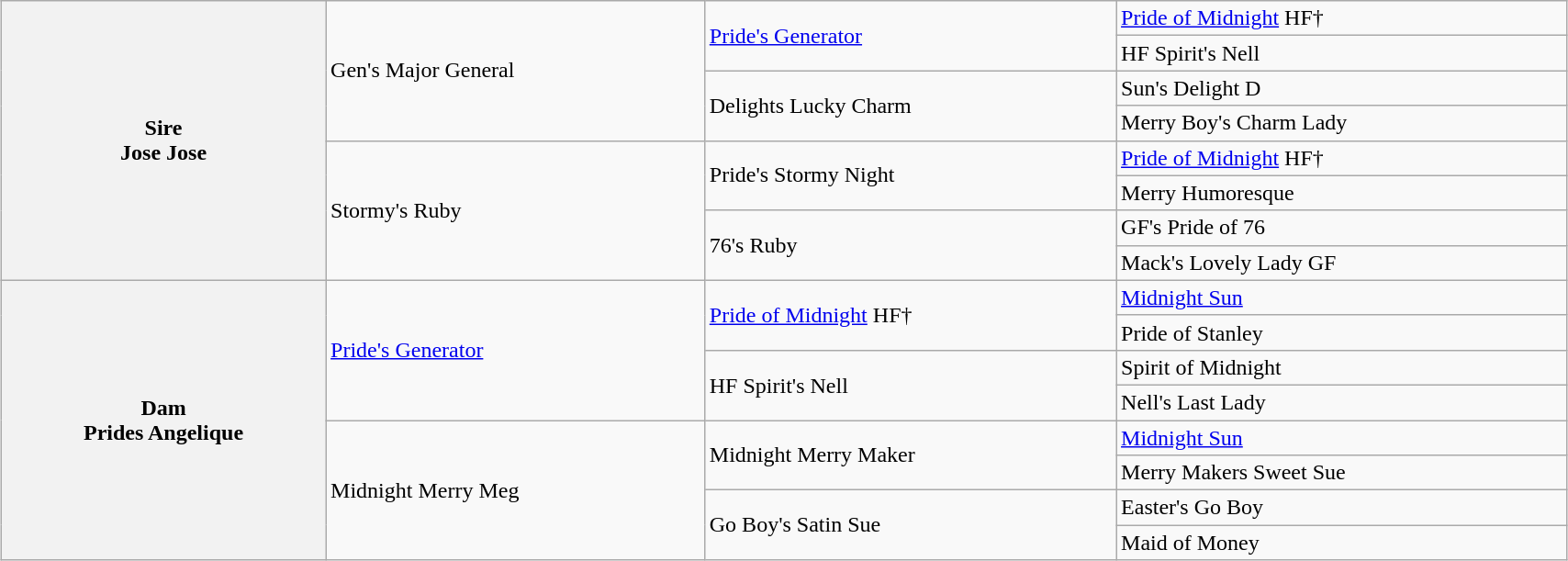<table class="wikitable" style="clear:both; margin:0em auto; width:90%;">
<tr>
<th rowspan="8">Sire<br>Jose Jose</th>
<td rowspan="4">Gen's Major General</td>
<td rowspan="2"><a href='#'>Pride's Generator</a></td>
<td><a href='#'>Pride of Midnight</a> HF†</td>
</tr>
<tr>
<td>HF Spirit's Nell</td>
</tr>
<tr>
<td rowspan="2">Delights Lucky Charm</td>
<td>Sun's Delight D</td>
</tr>
<tr>
<td>Merry Boy's Charm Lady</td>
</tr>
<tr>
<td rowspan="4">Stormy's Ruby</td>
<td rowspan="2">Pride's Stormy Night</td>
<td><a href='#'>Pride of Midnight</a> HF†</td>
</tr>
<tr>
<td>Merry Humoresque</td>
</tr>
<tr>
<td rowspan="2">76's Ruby</td>
<td>GF's Pride of 76</td>
</tr>
<tr>
<td>Mack's Lovely Lady GF</td>
</tr>
<tr>
<th rowspan="8">Dam<br>Prides Angelique</th>
<td rowspan="4"><a href='#'>Pride's Generator</a></td>
<td rowspan="2"><a href='#'>Pride of Midnight</a> HF†</td>
<td><a href='#'>Midnight Sun</a></td>
</tr>
<tr>
<td>Pride of Stanley</td>
</tr>
<tr>
<td rowspan="2">HF Spirit's Nell</td>
<td>Spirit of Midnight</td>
</tr>
<tr>
<td>Nell's Last Lady</td>
</tr>
<tr>
<td rowspan="4">Midnight Merry Meg</td>
<td rowspan="2">Midnight Merry Maker</td>
<td><a href='#'>Midnight Sun</a></td>
</tr>
<tr>
<td>Merry Makers Sweet Sue</td>
</tr>
<tr>
<td rowspan="2">Go Boy's Satin Sue</td>
<td>Easter's Go Boy</td>
</tr>
<tr>
<td>Maid of Money</td>
</tr>
</table>
